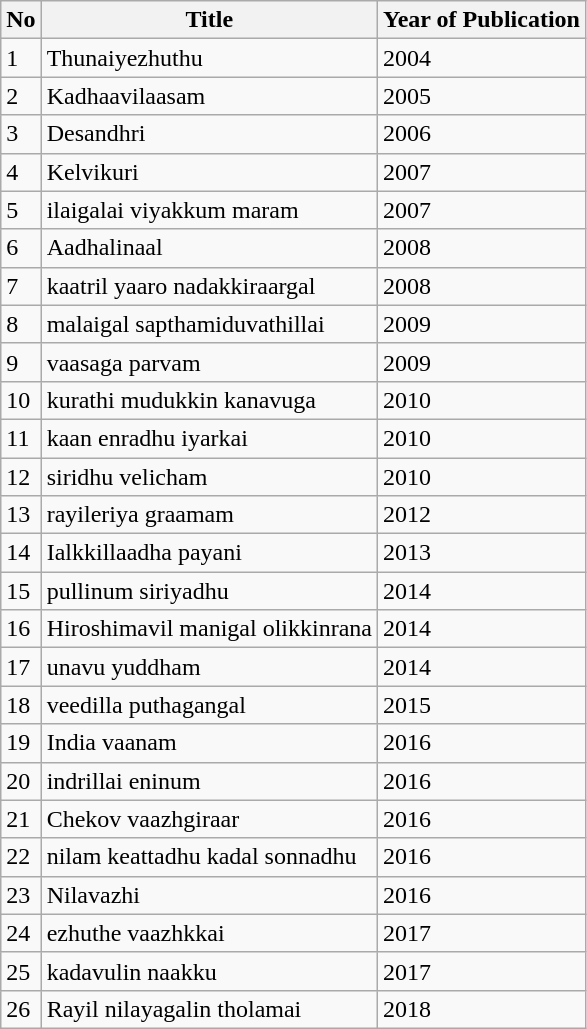<table class="wikitable">
<tr>
<th>No</th>
<th>Title</th>
<th>Year of Publication</th>
</tr>
<tr>
<td>1</td>
<td>Thunaiyezhuthu</td>
<td>2004</td>
</tr>
<tr>
<td>2</td>
<td>Kadhaavilaasam</td>
<td>2005</td>
</tr>
<tr>
<td>3</td>
<td>Desandhri</td>
<td>2006</td>
</tr>
<tr>
<td>4</td>
<td>Kelvikuri</td>
<td>2007</td>
</tr>
<tr>
<td>5</td>
<td>ilaigalai viyakkum maram</td>
<td>2007</td>
</tr>
<tr>
<td>6</td>
<td>Aadhalinaal</td>
<td>2008</td>
</tr>
<tr>
<td>7</td>
<td>kaatril yaaro nadakkiraargal</td>
<td>2008</td>
</tr>
<tr>
<td>8</td>
<td>malaigal sapthamiduvathillai</td>
<td>2009</td>
</tr>
<tr>
<td>9</td>
<td>vaasaga parvam</td>
<td>2009</td>
</tr>
<tr>
<td>10</td>
<td>kurathi mudukkin kanavuga</td>
<td>2010</td>
</tr>
<tr>
<td>11</td>
<td>kaan enradhu iyarkai</td>
<td>2010</td>
</tr>
<tr>
<td>12</td>
<td>siridhu velicham</td>
<td>2010</td>
</tr>
<tr>
<td>13</td>
<td>rayileriya graamam</td>
<td>2012</td>
</tr>
<tr>
<td>14</td>
<td>Ialkkillaadha payani</td>
<td>2013</td>
</tr>
<tr>
<td>15</td>
<td>pullinum siriyadhu</td>
<td>2014</td>
</tr>
<tr>
<td>16</td>
<td>Hiroshimavil manigal olikkinrana</td>
<td>2014</td>
</tr>
<tr>
<td>17</td>
<td>unavu yuddham</td>
<td>2014</td>
</tr>
<tr>
<td>18</td>
<td>veedilla puthagangal</td>
<td>2015</td>
</tr>
<tr>
<td>19</td>
<td>India vaanam</td>
<td>2016</td>
</tr>
<tr>
<td>20</td>
<td>indrillai eninum</td>
<td>2016</td>
</tr>
<tr>
<td>21</td>
<td>Chekov vaazhgiraar</td>
<td>2016</td>
</tr>
<tr>
<td>22</td>
<td>nilam keattadhu kadal sonnadhu</td>
<td>2016</td>
</tr>
<tr>
<td>23</td>
<td>Nilavazhi</td>
<td>2016</td>
</tr>
<tr>
<td>24</td>
<td>ezhuthe vaazhkkai</td>
<td>2017</td>
</tr>
<tr>
<td>25</td>
<td>kadavulin naakku</td>
<td>2017</td>
</tr>
<tr>
<td>26</td>
<td>Rayil nilayagalin tholamai</td>
<td>2018</td>
</tr>
</table>
